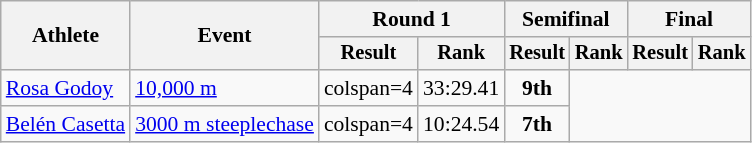<table class=wikitable style="font-size:90%">
<tr>
<th rowspan="2">Athlete</th>
<th rowspan="2">Event</th>
<th colspan="2">Round 1</th>
<th colspan="2">Semifinal</th>
<th colspan="2">Final</th>
</tr>
<tr style="font-size:95%">
<th>Result</th>
<th>Rank</th>
<th>Result</th>
<th>Rank</th>
<th>Result</th>
<th>Rank</th>
</tr>
<tr align=center>
<td align=left><a href='#'>Rosa Godoy</a></td>
<td align=left><a href='#'>10,000 m</a></td>
<td>colspan=4 </td>
<td>33:29.41</td>
<td><strong>9th</strong></td>
</tr>
<tr align=center>
<td align=left><a href='#'>Belén Casetta</a></td>
<td align=left><a href='#'>3000 m steeplechase</a></td>
<td>colspan=4 </td>
<td>10:24.54</td>
<td><strong>7th</strong></td>
</tr>
</table>
